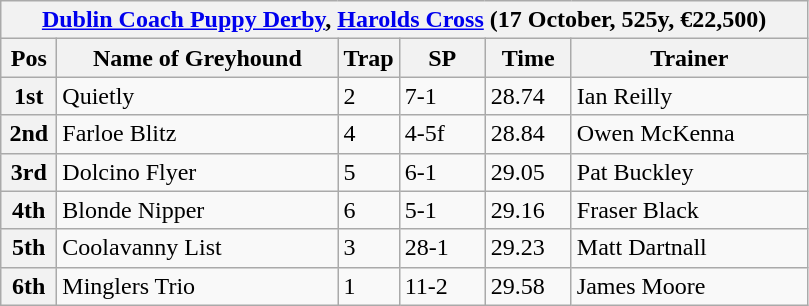<table class="wikitable">
<tr>
<th colspan="6"><a href='#'>Dublin Coach Puppy Derby</a>, <a href='#'>Harolds Cross</a> (17 October, 525y, €22,500)</th>
</tr>
<tr>
<th width=30>Pos</th>
<th width=180>Name of Greyhound</th>
<th width=30>Trap</th>
<th width=50>SP</th>
<th width=50>Time</th>
<th width=150>Trainer</th>
</tr>
<tr>
<th>1st</th>
<td>Quietly</td>
<td>2</td>
<td>7-1</td>
<td>28.74</td>
<td>Ian Reilly</td>
</tr>
<tr>
<th>2nd</th>
<td>Farloe Blitz</td>
<td>4</td>
<td>4-5f</td>
<td>28.84</td>
<td>Owen McKenna</td>
</tr>
<tr>
<th>3rd</th>
<td>Dolcino Flyer</td>
<td>5</td>
<td>6-1</td>
<td>29.05</td>
<td>Pat Buckley</td>
</tr>
<tr>
<th>4th</th>
<td>Blonde Nipper</td>
<td>6</td>
<td>5-1</td>
<td>29.16</td>
<td>Fraser Black</td>
</tr>
<tr>
<th>5th</th>
<td>Coolavanny List</td>
<td>3</td>
<td>28-1</td>
<td>29.23</td>
<td>Matt Dartnall</td>
</tr>
<tr>
<th>6th</th>
<td>Minglers Trio</td>
<td>1</td>
<td>11-2</td>
<td>29.58</td>
<td>James Moore</td>
</tr>
</table>
